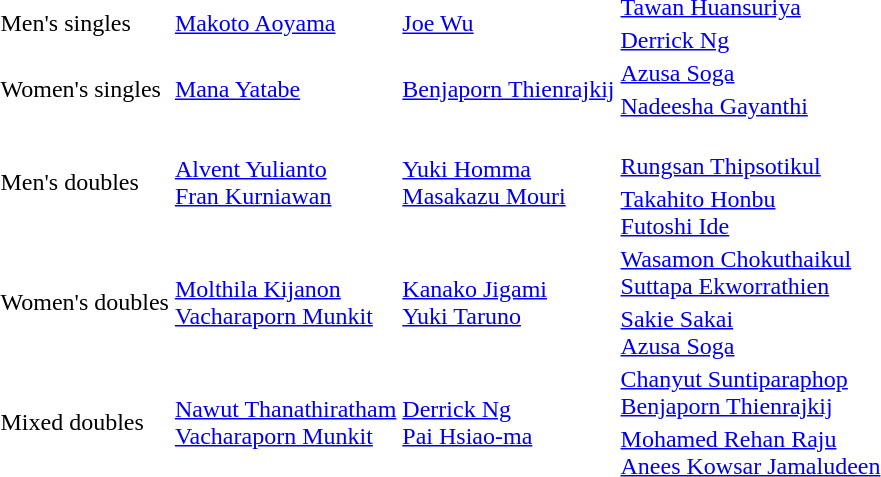<table>
<tr>
<td rowspan="2">Men's singles</td>
<td rowspan="2"> <a href='#'>Makoto Aoyama</a></td>
<td rowspan="2"> <a href='#'>Joe Wu</a></td>
<td> <a href='#'>Tawan Huansuriya</a></td>
</tr>
<tr>
<td> <a href='#'>Derrick Ng</a></td>
</tr>
<tr>
<td rowspan="2">Women's singles</td>
<td rowspan="2"> <a href='#'>Mana Yatabe</a></td>
<td rowspan="2"> <a href='#'>Benjaporn Thienrajkij</a></td>
<td> <a href='#'>Azusa Soga</a></td>
</tr>
<tr>
<td> <a href='#'>Nadeesha Gayanthi</a></td>
</tr>
<tr>
<td rowspan="2">Men's doubles</td>
<td rowspan="2"> <a href='#'>Alvent Yulianto</a><br> <a href='#'>Fran Kurniawan</a></td>
<td rowspan="2"> <a href='#'>Yuki Homma</a><br> <a href='#'>Masakazu Mouri</a></td>
<td><br> <a href='#'>Rungsan Thipsotikul</a></td>
</tr>
<tr>
<td> <a href='#'>Takahito Honbu</a><br> <a href='#'>Futoshi Ide</a></td>
</tr>
<tr>
<td rowspan="2">Women's doubles</td>
<td rowspan="2"> <a href='#'>Molthila Kijanon</a><br> <a href='#'>Vacharaporn Munkit</a></td>
<td rowspan="2"> <a href='#'>Kanako Jigami</a><br> <a href='#'>Yuki Taruno</a></td>
<td> <a href='#'>Wasamon Chokuthaikul</a><br> <a href='#'>Suttapa Ekworrathien</a></td>
</tr>
<tr>
<td> <a href='#'>Sakie Sakai</a><br> <a href='#'>Azusa Soga</a></td>
</tr>
<tr>
<td rowspan="2">Mixed doubles</td>
<td rowspan="2"> <a href='#'>Nawut Thanathiratham</a><br> <a href='#'>Vacharaporn Munkit</a></td>
<td rowspan="2"> <a href='#'>Derrick Ng</a><br> <a href='#'>Pai Hsiao-ma</a></td>
<td> <a href='#'>Chanyut Suntiparaphop</a><br> <a href='#'>Benjaporn Thienrajkij</a></td>
</tr>
<tr>
<td> <a href='#'>Mohamed Rehan Raju</a><br> <a href='#'>Anees Kowsar Jamaludeen</a></td>
</tr>
</table>
